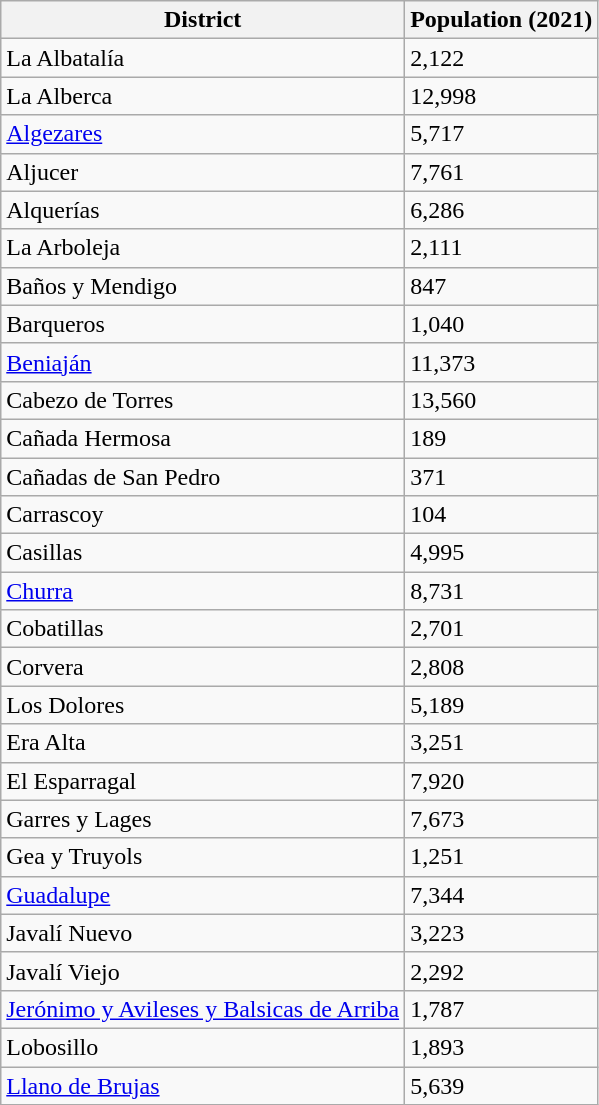<table class="wikitable">
<tr>
<th>District</th>
<th>Population (2021)</th>
</tr>
<tr>
<td>La Albatalía</td>
<td>2,122</td>
</tr>
<tr>
<td>La Alberca</td>
<td>12,998</td>
</tr>
<tr>
<td><a href='#'>Algezares</a></td>
<td>5,717</td>
</tr>
<tr>
<td>Aljucer</td>
<td>7,761</td>
</tr>
<tr>
<td>Alquerías</td>
<td>6,286</td>
</tr>
<tr>
<td>La Arboleja</td>
<td>2,111</td>
</tr>
<tr>
<td>Baños y Mendigo</td>
<td>847</td>
</tr>
<tr>
<td>Barqueros</td>
<td>1,040</td>
</tr>
<tr>
<td><a href='#'>Beniaján</a></td>
<td>11,373</td>
</tr>
<tr>
<td>Cabezo de Torres</td>
<td>13,560</td>
</tr>
<tr>
<td>Cañada Hermosa</td>
<td>189</td>
</tr>
<tr>
<td>Cañadas de San Pedro</td>
<td>371</td>
</tr>
<tr>
<td>Carrascoy</td>
<td>104</td>
</tr>
<tr>
<td>Casillas</td>
<td>4,995</td>
</tr>
<tr>
<td><a href='#'>Churra</a></td>
<td>8,731</td>
</tr>
<tr>
<td>Cobatillas</td>
<td>2,701</td>
</tr>
<tr>
<td>Corvera</td>
<td>2,808</td>
</tr>
<tr>
<td>Los Dolores</td>
<td>5,189</td>
</tr>
<tr>
<td>Era Alta</td>
<td>3,251</td>
</tr>
<tr>
<td>El Esparragal</td>
<td>7,920</td>
</tr>
<tr>
<td>Garres y Lages</td>
<td>7,673</td>
</tr>
<tr>
<td>Gea y Truyols</td>
<td>1,251</td>
</tr>
<tr>
<td><a href='#'>Guadalupe</a></td>
<td>7,344</td>
</tr>
<tr>
<td>Javalí Nuevo</td>
<td>3,223</td>
</tr>
<tr>
<td>Javalí Viejo</td>
<td>2,292</td>
</tr>
<tr>
<td><a href='#'>Jerónimo y Avileses y Balsicas de Arriba</a></td>
<td>1,787</td>
</tr>
<tr>
<td>Lobosillo</td>
<td>1,893</td>
</tr>
<tr>
<td><a href='#'>Llano de Brujas</a></td>
<td>5,639</td>
</tr>
</table>
